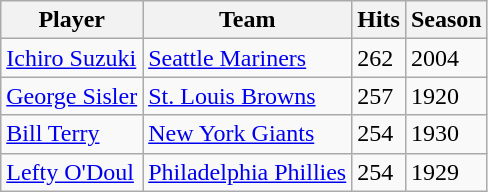<table class="wikitable">
<tr>
<th>Player</th>
<th>Team</th>
<th>Hits</th>
<th>Season</th>
</tr>
<tr>
<td><a href='#'>Ichiro Suzuki</a></td>
<td><a href='#'>Seattle Mariners</a></td>
<td>262</td>
<td>2004</td>
</tr>
<tr>
<td><a href='#'>George Sisler</a></td>
<td><a href='#'>St. Louis Browns</a></td>
<td>257</td>
<td>1920</td>
</tr>
<tr>
<td><a href='#'>Bill Terry</a></td>
<td><a href='#'>New York Giants</a></td>
<td>254</td>
<td>1930</td>
</tr>
<tr>
<td><a href='#'>Lefty O'Doul</a></td>
<td><a href='#'>Philadelphia Phillies</a></td>
<td>254</td>
<td>1929</td>
</tr>
</table>
